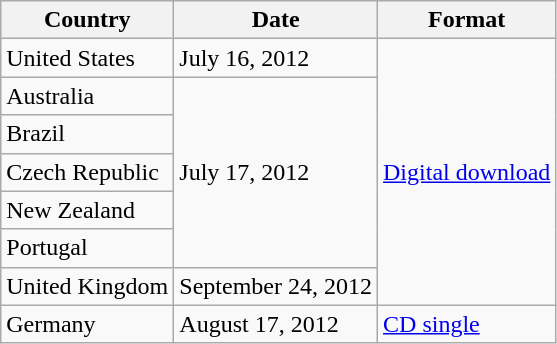<table class="wikitable plainrowheaders">
<tr>
<th scope="col">Country</th>
<th scope="col">Date</th>
<th scope="col">Format</th>
</tr>
<tr>
<td>United States</td>
<td>July 16, 2012</td>
<td rowspan="7"><a href='#'>Digital download</a></td>
</tr>
<tr>
<td>Australia</td>
<td rowspan="5">July 17, 2012</td>
</tr>
<tr>
<td>Brazil</td>
</tr>
<tr>
<td>Czech Republic</td>
</tr>
<tr>
<td>New Zealand</td>
</tr>
<tr>
<td>Portugal</td>
</tr>
<tr>
<td>United Kingdom</td>
<td>September 24, 2012</td>
</tr>
<tr>
<td>Germany</td>
<td>August 17, 2012</td>
<td><a href='#'>CD single</a></td>
</tr>
</table>
